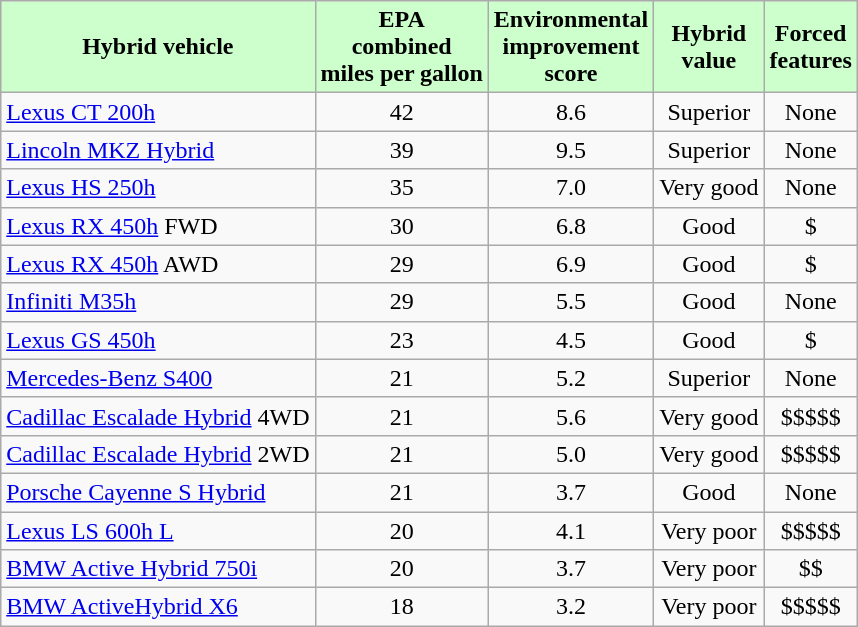<table class="sortable wikitable" style="margin: 1em auto 1em auto">
<tr>
<th style="background:#cfc;">Hybrid vehicle</th>
<th style="background:#cfc;">EPA<br> combined<br>miles per gallon</th>
<th style="background:#cfc;">Environmental<br>improvement <br>score</th>
<th style="background:#cfc;">Hybrid<br> value</th>
<th style="background:#cfc;">Forced<br>features</th>
</tr>
<tr style="text-align:center;">
<td align=left><a href='#'>Lexus CT 200h</a></td>
<td>42</td>
<td>8.6</td>
<td>Superior</td>
<td>None</td>
</tr>
<tr style="text-align:center;">
<td align=left><a href='#'>Lincoln MKZ Hybrid</a></td>
<td>39</td>
<td>9.5</td>
<td>Superior</td>
<td>None</td>
</tr>
<tr style="text-align:center;">
<td align=left><a href='#'>Lexus HS 250h</a></td>
<td>35</td>
<td>7.0</td>
<td>Very good</td>
<td>None</td>
</tr>
<tr style="text-align:center;">
<td align=left><a href='#'>Lexus RX 450h</a> FWD</td>
<td>30</td>
<td>6.8</td>
<td>Good</td>
<td>$</td>
</tr>
<tr style="text-align:center;">
<td align=left><a href='#'>Lexus RX 450h</a> AWD</td>
<td>29</td>
<td>6.9</td>
<td>Good</td>
<td>$</td>
</tr>
<tr style="text-align:center;">
<td align=left><a href='#'>Infiniti M35h</a></td>
<td>29</td>
<td>5.5</td>
<td>Good</td>
<td>None</td>
</tr>
<tr style="text-align:center;">
<td align=left><a href='#'>Lexus GS 450h</a></td>
<td>23</td>
<td>4.5</td>
<td>Good</td>
<td>$</td>
</tr>
<tr style="text-align:center;">
<td align=left><a href='#'>Mercedes-Benz S400</a></td>
<td>21</td>
<td>5.2</td>
<td>Superior</td>
<td>None</td>
</tr>
<tr style="text-align:center;">
<td style="text-align:left;"><a href='#'>Cadillac Escalade Hybrid</a> 4WD</td>
<td>21</td>
<td>5.6</td>
<td>Very good</td>
<td>$$$$$</td>
</tr>
<tr style="text-align:center;">
<td style="text-align:left;"><a href='#'>Cadillac Escalade Hybrid</a> 2WD</td>
<td>21</td>
<td>5.0</td>
<td>Very good</td>
<td>$$$$$</td>
</tr>
<tr style="text-align:center;">
<td align=left><a href='#'>Porsche Cayenne S Hybrid</a></td>
<td>21</td>
<td>3.7</td>
<td>Good</td>
<td>None</td>
</tr>
<tr style="text-align:center;">
<td style="text-align:left;" "><a href='#'>Lexus LS 600h L</a></td>
<td>20</td>
<td>4.1</td>
<td>Very poor</td>
<td>$$$$$</td>
</tr>
<tr style="text-align:center;">
<td align=left><a href='#'>BMW Active Hybrid 750i</a></td>
<td>20</td>
<td>3.7</td>
<td>Very poor</td>
<td>$$</td>
</tr>
<tr style="text-align:center;">
<td align=left><a href='#'>BMW ActiveHybrid X6</a></td>
<td>18</td>
<td>3.2</td>
<td>Very poor</td>
<td>$$$$$</td>
</tr>
</table>
